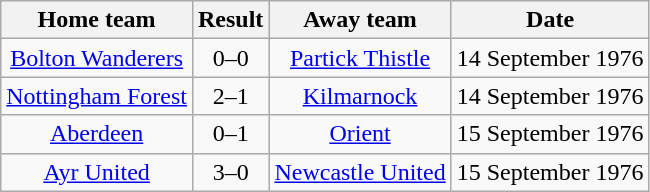<table class="wikitable" style="text-align: center">
<tr>
<th>Home team</th>
<th>Result</th>
<th>Away team</th>
<th>Date</th>
</tr>
<tr>
<td><a href='#'>Bolton Wanderers</a></td>
<td>0–0</td>
<td><a href='#'>Partick Thistle</a></td>
<td>14 September 1976</td>
</tr>
<tr>
<td><a href='#'>Nottingham Forest</a></td>
<td>2–1</td>
<td><a href='#'>Kilmarnock</a></td>
<td>14 September 1976</td>
</tr>
<tr>
<td><a href='#'>Aberdeen</a></td>
<td>0–1</td>
<td><a href='#'>Orient</a></td>
<td>15 September 1976</td>
</tr>
<tr>
<td><a href='#'>Ayr United</a></td>
<td>3–0</td>
<td><a href='#'>Newcastle United</a></td>
<td>15 September 1976</td>
</tr>
</table>
